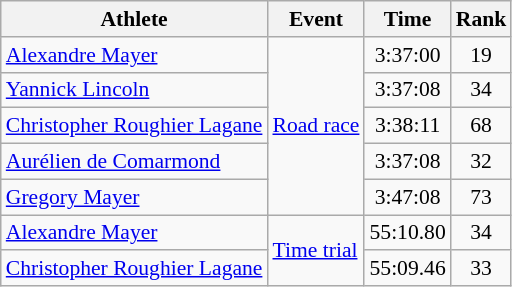<table class=wikitable style="font-size:90%; text-align:center">
<tr>
<th>Athlete</th>
<th>Event</th>
<th>Time</th>
<th>Rank</th>
</tr>
<tr>
<td align=left><a href='#'>Alexandre Mayer</a></td>
<td align=left rowspan=5><a href='#'>Road race</a></td>
<td>3:37:00</td>
<td>19</td>
</tr>
<tr>
<td align=left><a href='#'>Yannick Lincoln</a></td>
<td>3:37:08</td>
<td>34</td>
</tr>
<tr>
<td align=left><a href='#'>Christopher Roughier Lagane</a></td>
<td>3:38:11</td>
<td>68</td>
</tr>
<tr>
<td align=left><a href='#'>Aurélien de Comarmond</a></td>
<td>3:37:08</td>
<td>32</td>
</tr>
<tr>
<td align=left><a href='#'>Gregory Mayer</a></td>
<td>3:47:08</td>
<td>73</td>
</tr>
<tr>
<td align=left><a href='#'>Alexandre Mayer</a></td>
<td align=left rowspan=2><a href='#'>Time trial</a></td>
<td>55:10.80</td>
<td>34</td>
</tr>
<tr>
<td align=left><a href='#'>Christopher Roughier Lagane</a></td>
<td>55:09.46</td>
<td>33</td>
</tr>
</table>
